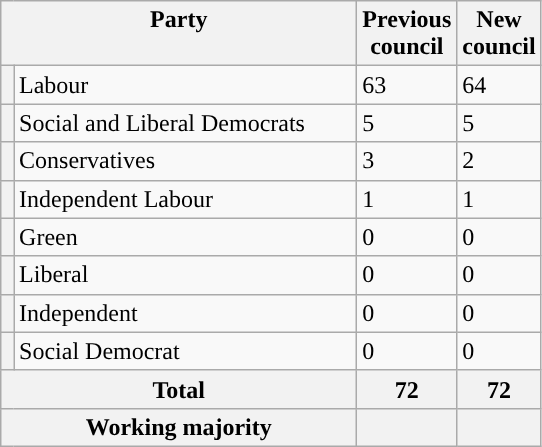<table class="wikitable">
<tr>
<th valign=top colspan="2" style="width: 230px">Party</th>
<th valign=top style="width: 30px">Previous council</th>
<th valign=top style="width: 30px">New council</th>
</tr>
<tr>
<th style="background-color: "></th>
<td>Labour</td>
<td>63</td>
<td>64</td>
</tr>
<tr>
<th style="background-color: "></th>
<td>Social and Liberal Democrats</td>
<td>5</td>
<td>5</td>
</tr>
<tr>
<th style="background-color: "></th>
<td>Conservatives</td>
<td>3</td>
<td>2</td>
</tr>
<tr>
<th style="background-color: "></th>
<td>Independent Labour</td>
<td>1</td>
<td>1</td>
</tr>
<tr>
<th style="background-color: "></th>
<td>Green</td>
<td>0</td>
<td>0</td>
</tr>
<tr>
<th style="background-color: "></th>
<td>Liberal</td>
<td>0</td>
<td>0</td>
</tr>
<tr>
<th style="background-color: "></th>
<td>Independent</td>
<td>0</td>
<td>0</td>
</tr>
<tr>
<th style="background-color: "></th>
<td>Social Democrat</td>
<td>0</td>
<td>0</td>
</tr>
<tr>
<th colspan=2>Total</th>
<th style="text-align: center">72</th>
<th colspan=3>72</th>
</tr>
<tr>
<th colspan=2>Working majority</th>
<th></th>
<th></th>
</tr>
</table>
